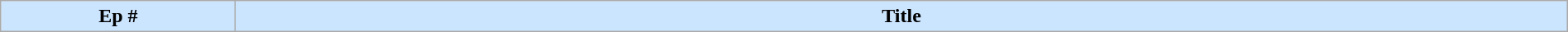<table class="wikitable mw-collapsible plainrowheaders" width="100%" style="background:#FFFFFF">
<tr>
<th style="background:#cce5ff" width="15%">Ep #</th>
<th style="background:#cce5ff">Title<br>


</th>
</tr>
</table>
